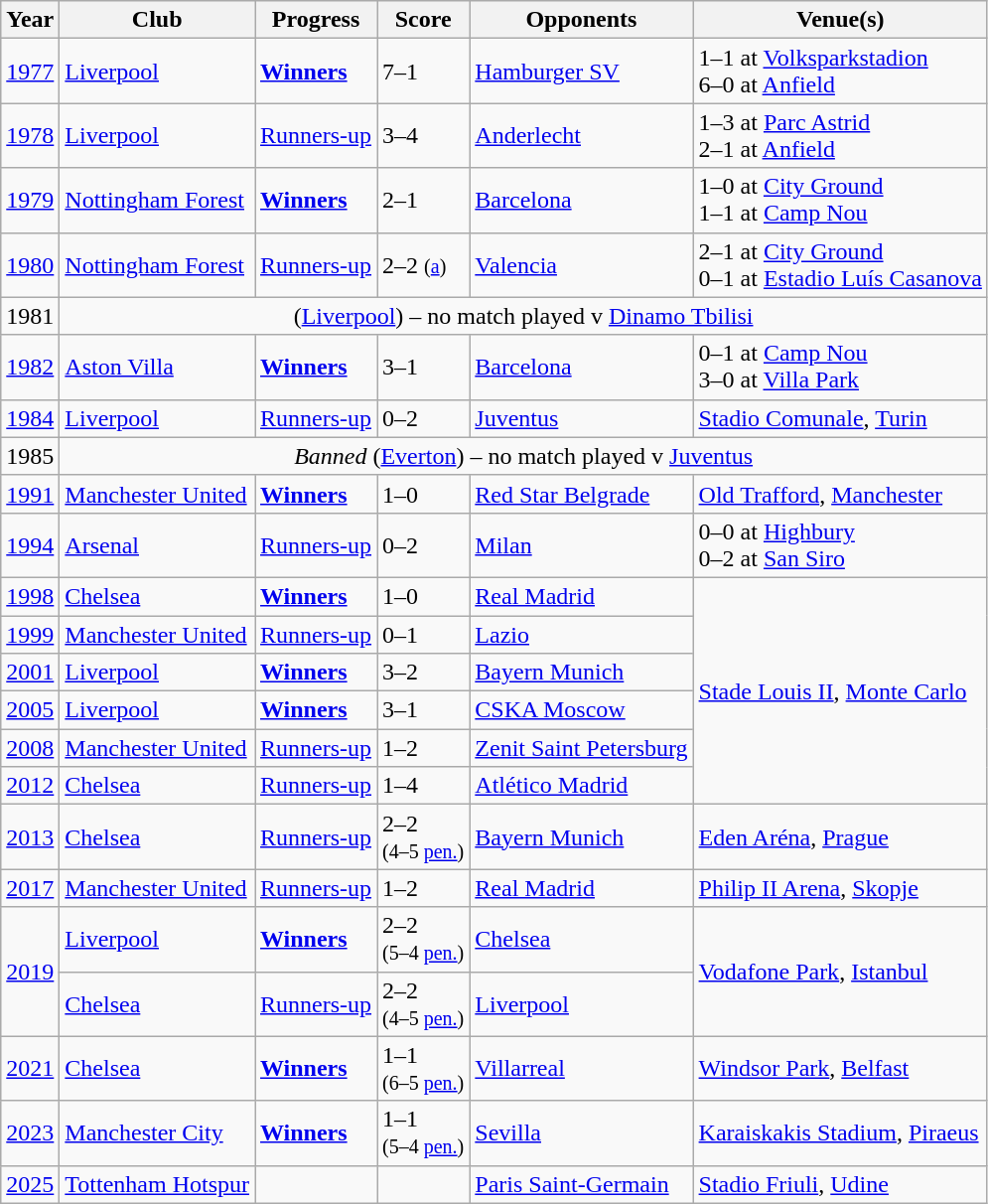<table class="wikitable">
<tr>
<th>Year</th>
<th>Club</th>
<th>Progress</th>
<th>Score</th>
<th>Opponents</th>
<th>Venue(s)</th>
</tr>
<tr>
<td><a href='#'>1977</a></td>
<td><a href='#'>Liverpool</a></td>
<td><strong><a href='#'>Winners</a></strong></td>
<td>7–1</td>
<td> <a href='#'>Hamburger SV</a></td>
<td>1–1 at <a href='#'>Volksparkstadion</a><br>6–0 at <a href='#'>Anfield</a></td>
</tr>
<tr>
<td><a href='#'>1978</a></td>
<td><a href='#'>Liverpool</a></td>
<td><a href='#'>Runners-up</a></td>
<td>3–4</td>
<td> <a href='#'>Anderlecht</a></td>
<td>1–3 at <a href='#'>Parc Astrid</a><br>2–1 at <a href='#'>Anfield</a></td>
</tr>
<tr>
<td><a href='#'>1979</a></td>
<td><a href='#'>Nottingham Forest</a></td>
<td><strong><a href='#'>Winners</a></strong></td>
<td>2–1</td>
<td> <a href='#'>Barcelona</a></td>
<td>1–0 at <a href='#'>City Ground</a><br>1–1 at <a href='#'>Camp Nou</a></td>
</tr>
<tr>
<td><a href='#'>1980</a></td>
<td><a href='#'>Nottingham Forest</a></td>
<td><a href='#'>Runners-up</a></td>
<td>2–2 <small>(<a href='#'>a</a>)</small></td>
<td> <a href='#'>Valencia</a></td>
<td>2–1 at <a href='#'>City Ground</a><br>0–1 at <a href='#'>Estadio Luís Casanova</a></td>
</tr>
<tr>
<td>1981</td>
<td colspan=5 align=center>(<a href='#'>Liverpool</a>) – no match played v <a href='#'>Dinamo Tbilisi</a></td>
</tr>
<tr>
<td><a href='#'>1982</a></td>
<td><a href='#'>Aston Villa</a></td>
<td><strong><a href='#'>Winners</a></strong></td>
<td>3–1 </td>
<td> <a href='#'>Barcelona</a></td>
<td>0–1 at <a href='#'>Camp Nou</a><br>3–0 at <a href='#'>Villa Park</a></td>
</tr>
<tr>
<td><a href='#'>1984</a></td>
<td><a href='#'>Liverpool</a></td>
<td><a href='#'>Runners-up</a></td>
<td>0–2</td>
<td> <a href='#'>Juventus</a></td>
<td><a href='#'>Stadio Comunale</a>, <a href='#'>Turin</a></td>
</tr>
<tr>
<td>1985</td>
<td colspan=5 align=center><em>Banned</em> (<a href='#'>Everton</a>) – no match played v <a href='#'>Juventus</a></td>
</tr>
<tr>
<td><a href='#'>1991</a></td>
<td><a href='#'>Manchester United</a></td>
<td><strong><a href='#'>Winners</a></strong></td>
<td>1–0</td>
<td> <a href='#'>Red Star Belgrade</a></td>
<td><a href='#'>Old Trafford</a>, <a href='#'>Manchester</a></td>
</tr>
<tr>
<td><a href='#'>1994</a></td>
<td><a href='#'>Arsenal</a></td>
<td><a href='#'>Runners-up</a></td>
<td>0–2</td>
<td> <a href='#'>Milan</a></td>
<td>0–0 at <a href='#'>Highbury</a><br>0–2 at <a href='#'>San Siro</a></td>
</tr>
<tr>
<td><a href='#'>1998</a></td>
<td><a href='#'>Chelsea</a></td>
<td><strong><a href='#'>Winners</a></strong></td>
<td>1–0</td>
<td> <a href='#'>Real Madrid</a></td>
<td rowspan=6><a href='#'>Stade Louis II</a>, <a href='#'>Monte Carlo</a></td>
</tr>
<tr>
<td><a href='#'>1999</a></td>
<td><a href='#'>Manchester United</a></td>
<td><a href='#'>Runners-up</a></td>
<td>0–1</td>
<td> <a href='#'>Lazio</a></td>
</tr>
<tr>
<td><a href='#'>2001</a></td>
<td><a href='#'>Liverpool</a></td>
<td><strong><a href='#'>Winners</a></strong></td>
<td>3–2</td>
<td> <a href='#'>Bayern Munich</a></td>
</tr>
<tr>
<td><a href='#'>2005</a></td>
<td><a href='#'>Liverpool</a></td>
<td><strong><a href='#'>Winners</a></strong></td>
<td>3–1 </td>
<td> <a href='#'>CSKA Moscow</a></td>
</tr>
<tr>
<td><a href='#'>2008</a></td>
<td><a href='#'>Manchester United</a></td>
<td><a href='#'>Runners-up</a></td>
<td>1–2</td>
<td> <a href='#'>Zenit Saint Petersburg</a></td>
</tr>
<tr>
<td><a href='#'>2012</a></td>
<td><a href='#'>Chelsea</a></td>
<td><a href='#'>Runners-up</a></td>
<td>1–4</td>
<td> <a href='#'>Atlético Madrid</a></td>
</tr>
<tr>
<td><a href='#'>2013</a></td>
<td><a href='#'>Chelsea</a></td>
<td><a href='#'>Runners-up</a></td>
<td>2–2 <br><small>(4–5 <a href='#'>pen.</a>)</small></td>
<td> <a href='#'>Bayern Munich</a></td>
<td><a href='#'>Eden Aréna</a>, <a href='#'>Prague</a></td>
</tr>
<tr>
<td><a href='#'>2017</a></td>
<td><a href='#'>Manchester United</a></td>
<td><a href='#'>Runners-up</a></td>
<td>1–2</td>
<td> <a href='#'>Real Madrid</a></td>
<td><a href='#'>Philip II Arena</a>, <a href='#'>Skopje</a></td>
</tr>
<tr>
<td rowspan=2><a href='#'>2019</a></td>
<td><a href='#'>Liverpool</a></td>
<td><strong><a href='#'>Winners</a></strong></td>
<td>2–2 <br><small>(5–4 <a href='#'>pen.</a>)</small></td>
<td> <a href='#'>Chelsea</a></td>
<td rowspan=2><a href='#'>Vodafone Park</a>, <a href='#'>Istanbul</a></td>
</tr>
<tr>
<td><a href='#'>Chelsea</a></td>
<td><a href='#'>Runners-up</a></td>
<td>2–2 <br><small>(4–5 <a href='#'>pen.</a>)</small></td>
<td> <a href='#'>Liverpool</a></td>
</tr>
<tr>
<td><a href='#'>2021</a></td>
<td><a href='#'>Chelsea</a></td>
<td><strong><a href='#'>Winners</a></strong></td>
<td>1–1 <br><small>(6–5 <a href='#'>pen.</a>)</small></td>
<td> <a href='#'>Villarreal</a></td>
<td><a href='#'>Windsor Park</a>, <a href='#'>Belfast</a></td>
</tr>
<tr>
<td><a href='#'>2023</a></td>
<td><a href='#'>Manchester City</a></td>
<td><strong><a href='#'>Winners</a></strong></td>
<td>1–1<br><small>(5–4 <a href='#'>pen.</a>)</small></td>
<td> <a href='#'>Sevilla</a></td>
<td><a href='#'>Karaiskakis Stadium</a>, <a href='#'>Piraeus</a></td>
</tr>
<tr>
<td><a href='#'>2025</a></td>
<td><a href='#'>Tottenham Hotspur</a></td>
<td></td>
<td></td>
<td> <a href='#'>Paris Saint-Germain</a></td>
<td><a href='#'>Stadio Friuli</a>, <a href='#'>Udine</a></td>
</tr>
</table>
